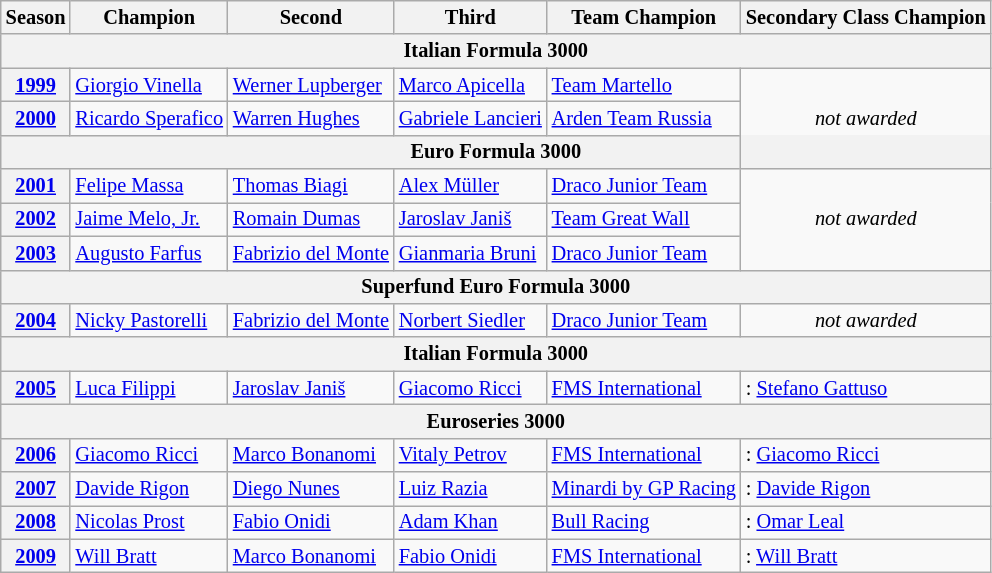<table class="wikitable" style="font-size:85%;">
<tr>
<th>Season</th>
<th>Champion</th>
<th>Second</th>
<th>Third</th>
<th>Team Champion</th>
<th>Secondary Class Champion</th>
</tr>
<tr>
<th colspan=6>Italian Formula 3000</th>
</tr>
<tr>
<th><a href='#'>1999</a></th>
<td> <a href='#'>Giorgio Vinella</a></td>
<td> <a href='#'>Werner Lupberger</a></td>
<td> <a href='#'>Marco Apicella</a></td>
<td> <a href='#'>Team Martello</a></td>
<td align=center rowspan=3><em>not awarded</em></td>
</tr>
<tr>
<th><a href='#'>2000</a></th>
<td> <a href='#'>Ricardo Sperafico</a></td>
<td> <a href='#'>Warren Hughes</a></td>
<td> <a href='#'>Gabriele Lancieri</a></td>
<td> <a href='#'>Arden Team Russia</a></td>
</tr>
<tr>
<th colspan=6>Euro Formula 3000</th>
</tr>
<tr>
<th><a href='#'>2001</a></th>
<td> <a href='#'>Felipe Massa</a></td>
<td> <a href='#'>Thomas Biagi</a></td>
<td> <a href='#'>Alex Müller</a></td>
<td> <a href='#'>Draco Junior Team</a></td>
<td align=center rowspan=3><em>not awarded</em></td>
</tr>
<tr>
<th><a href='#'>2002</a></th>
<td> <a href='#'>Jaime Melo, Jr.</a></td>
<td> <a href='#'>Romain Dumas</a></td>
<td> <a href='#'>Jaroslav Janiš</a></td>
<td> <a href='#'>Team Great Wall</a></td>
</tr>
<tr>
<th><a href='#'>2003</a></th>
<td> <a href='#'>Augusto Farfus</a></td>
<td> <a href='#'>Fabrizio del Monte</a></td>
<td> <a href='#'>Gianmaria Bruni</a></td>
<td> <a href='#'>Draco Junior Team</a></td>
</tr>
<tr>
<th colspan=6>Superfund Euro Formula 3000</th>
</tr>
<tr>
<th><a href='#'>2004</a></th>
<td> <a href='#'>Nicky Pastorelli</a></td>
<td> <a href='#'>Fabrizio del Monte</a></td>
<td> <a href='#'>Norbert Siedler</a></td>
<td> <a href='#'>Draco Junior Team</a></td>
<td align=center><em>not awarded</em></td>
</tr>
<tr>
<th colspan=6>Italian Formula 3000</th>
</tr>
<tr>
<th><a href='#'>2005</a></th>
<td> <a href='#'>Luca Filippi</a></td>
<td> <a href='#'>Jaroslav Janiš</a></td>
<td> <a href='#'>Giacomo Ricci</a></td>
<td> <a href='#'>FMS International</a></td>
<td>:  <a href='#'>Stefano Gattuso</a></td>
</tr>
<tr>
<th colspan=6>Euroseries 3000</th>
</tr>
<tr>
<th><a href='#'>2006</a></th>
<td> <a href='#'>Giacomo Ricci</a></td>
<td> <a href='#'>Marco Bonanomi</a></td>
<td> <a href='#'>Vitaly Petrov</a></td>
<td> <a href='#'>FMS International</a></td>
<td>:  <a href='#'>Giacomo Ricci</a></td>
</tr>
<tr>
<th><a href='#'>2007</a></th>
<td> <a href='#'>Davide Rigon</a></td>
<td> <a href='#'>Diego Nunes</a></td>
<td> <a href='#'>Luiz Razia</a></td>
<td> <a href='#'>Minardi by GP Racing</a></td>
<td>:  <a href='#'>Davide Rigon</a></td>
</tr>
<tr>
<th><a href='#'>2008</a></th>
<td> <a href='#'>Nicolas Prost</a></td>
<td> <a href='#'>Fabio Onidi</a></td>
<td> <a href='#'>Adam Khan</a></td>
<td> <a href='#'>Bull Racing</a></td>
<td>:  <a href='#'>Omar Leal</a></td>
</tr>
<tr>
<th><a href='#'>2009</a></th>
<td> <a href='#'>Will Bratt</a></td>
<td> <a href='#'>Marco Bonanomi</a></td>
<td> <a href='#'>Fabio Onidi</a></td>
<td> <a href='#'>FMS International</a></td>
<td>:  <a href='#'>Will Bratt</a></td>
</tr>
</table>
